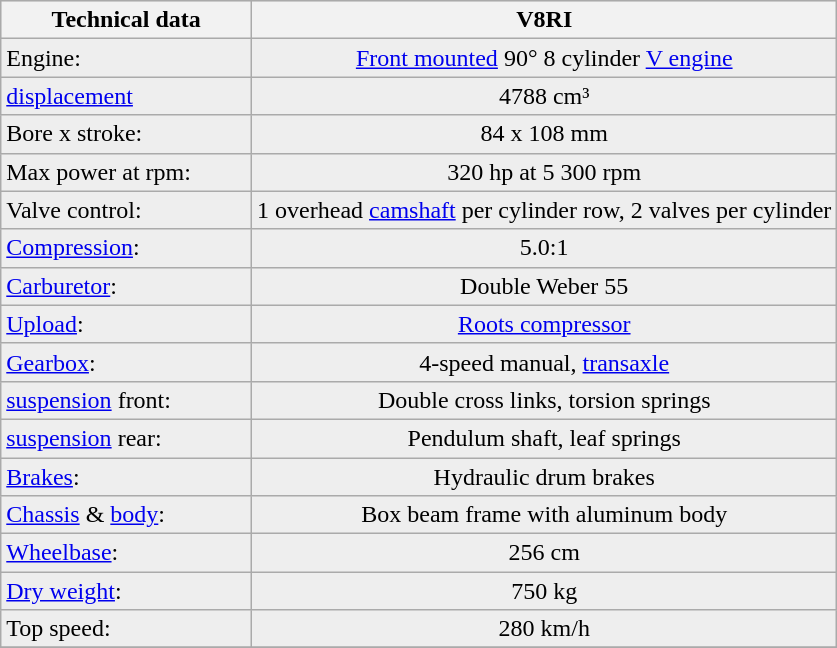<table class="prettytable">
<tr ---- bgcolor="#DDDDDD">
<th width="30%">Technical data</th>
<th width="70%">V8RI</th>
</tr>
<tr ---- bgcolor="#EEEEEE">
<td>Engine: </td>
<td align="center"><a href='#'>Front mounted</a> 90° 8 cylinder <a href='#'>V engine</a></td>
</tr>
<tr ---- bgcolor="#EEEEEE">
<td><a href='#'>displacement</a> </td>
<td align="center">4788 cm³</td>
</tr>
<tr ---- bgcolor="#EEEEEE">
<td>Bore x stroke: </td>
<td align="center">84 x 108 mm</td>
</tr>
<tr ---- bgcolor="#EEEEEE">
<td>Max power at rpm: </td>
<td align="center">320 hp at 5 300 rpm</td>
</tr>
<tr ---- bgcolor="#EEEEEE">
<td>Valve control: </td>
<td align="center">1 overhead <a href='#'>camshaft</a> per cylinder row, 2 valves per cylinder</td>
</tr>
<tr ---- bgcolor="#EEEEEE">
<td><a href='#'>Compression</a>: </td>
<td align="center">5.0:1</td>
</tr>
<tr ---- bgcolor="#EEEEEE">
<td><a href='#'>Carburetor</a>: </td>
<td align="center">Double Weber 55</td>
</tr>
<tr ---- bgcolor="#EEEEEE">
<td><a href='#'>Upload</a>: </td>
<td align="center"><a href='#'>Roots compressor</a></td>
</tr>
<tr ---- bgcolor="#EEEEEE">
<td><a href='#'>Gearbox</a>: </td>
<td align="center">4-speed manual, <a href='#'>transaxle</a></td>
</tr>
<tr ---- bgcolor="#EEEEEE">
<td><a href='#'>suspension</a> front: </td>
<td align="center">Double cross links, torsion springs</td>
</tr>
<tr ---- bgcolor="#EEEEEE">
<td><a href='#'>suspension</a> rear: </td>
<td align="center">Pendulum shaft, leaf springs</td>
</tr>
<tr ---- bgcolor="#EEEEEE">
<td><a href='#'>Brakes</a>: </td>
<td align="center">Hydraulic drum brakes</td>
</tr>
<tr ---- bgcolor="#EEEEEE">
<td><a href='#'>Chassis</a> & <a href='#'>body</a>: </td>
<td align="center">Box beam frame with aluminum body</td>
</tr>
<tr ---- bgcolor="#EEEEEE">
<td><a href='#'>Wheelbase</a>: </td>
<td align="center">256 cm</td>
</tr>
<tr ---- bgcolor="#EEEEEE">
<td><a href='#'>Dry weight</a>: </td>
<td align="center">750 kg</td>
</tr>
<tr ---- bgcolor="#EEEEEE">
<td>Top speed: </td>
<td align="center">280 km/h</td>
</tr>
<tr ---- bgcolor="#EEEEEE">
</tr>
</table>
